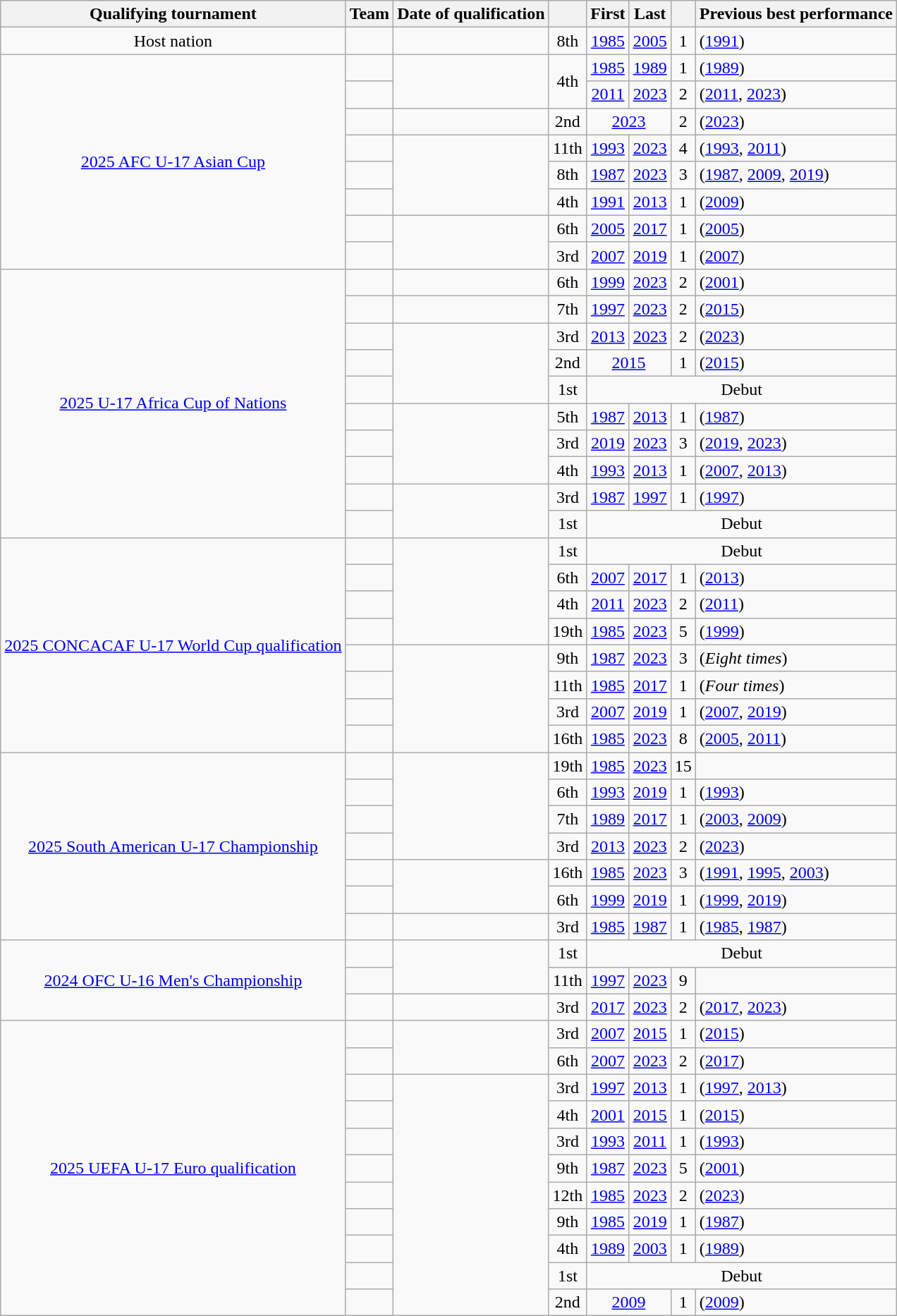<table class="wikitable sortable">
<tr>
<th>Qualifying tournament</th>
<th>Team</th>
<th>Date of qualification</th>
<th></th>
<th>First</th>
<th>Last</th>
<th></th>
<th>Previous best performance</th>
</tr>
<tr>
<td align="center">Host nation</td>
<td></td>
<td align="center"></td>
<td align="center">8th</td>
<td align="center"><a href='#'>1985</a></td>
<td align="center"><a href='#'>2005</a></td>
<td align=center>1</td>
<td> (<a href='#'>1991</a>)</td>
</tr>
<tr>
<td rowspan=8 align="center"><a href='#'>2025 AFC U-17 Asian Cup</a></td>
<td></td>
<td rowspan="2"align="center"></td>
<td rowspan="2"align="center">4th</td>
<td align="center"><a href='#'>1985</a></td>
<td align="center"><a href='#'>1989</a></td>
<td align=center>1</td>
<td><strong></strong> (<a href='#'>1989</a>)</td>
</tr>
<tr>
<td></td>
<td align="center"><a href='#'>2011</a></td>
<td align="center"><a href='#'>2023</a></td>
<td align=center>2</td>
<td> (<a href='#'>2011</a>, <a href='#'>2023</a>)</td>
</tr>
<tr>
<td></td>
<td align="center"></td>
<td align="center">2nd</td>
<td colspan=2 align="center"><a href='#'>2023</a></td>
<td align=center>2</td>
<td> (<a href='#'>2023</a>)</td>
</tr>
<tr>
<td></td>
<td rowspan="3" align="center"></td>
<td align="center">11th</td>
<td align="center"><a href='#'>1993</a></td>
<td align="center"><a href='#'>2023</a></td>
<td align="center">4</td>
<td> (<a href='#'>1993</a>, <a href='#'>2011</a>)</td>
</tr>
<tr>
<td></td>
<td align="center">8th</td>
<td align="center"><a href='#'>1987</a></td>
<td align="center"><a href='#'>2023</a></td>
<td align="center">3</td>
<td> (<a href='#'>1987</a>, <a href='#'>2009</a>, <a href='#'>2019</a>)</td>
</tr>
<tr>
<td></td>
<td align="center">4th</td>
<td align="center"><a href='#'>1991</a></td>
<td align="center"><a href='#'>2013</a></td>
<td align="center">1</td>
<td> (<a href='#'>2009</a>)</td>
</tr>
<tr>
<td></td>
<td rowspan="2" align="center"></td>
<td align="center">6th</td>
<td align="center"><a href='#'>2005</a></td>
<td align="center"><a href='#'>2017</a></td>
<td align="center">1</td>
<td> (<a href='#'>2005</a>)</td>
</tr>
<tr>
<td></td>
<td align="center">3rd</td>
<td align="center"><a href='#'>2007</a></td>
<td align="center"><a href='#'>2019</a></td>
<td align="center">1</td>
<td> (<a href='#'>2007</a>)</td>
</tr>
<tr>
<td rowspan=10 align="center"><a href='#'>2025 U-17 Africa Cup of Nations</a></td>
<td></td>
<td align="center"></td>
<td align="center">6th</td>
<td align="center"><a href='#'>1999</a></td>
<td align="center"><a href='#'>2023</a></td>
<td align="center">2</td>
<td> (<a href='#'>2001</a>)</td>
</tr>
<tr>
<td></td>
<td align="center"></td>
<td align="center">7th</td>
<td align="center"><a href='#'>1997</a></td>
<td align="center"><a href='#'>2023</a></td>
<td align="center">2</td>
<td> (<a href='#'>2015</a>)</td>
</tr>
<tr>
<td></td>
<td rowspan="3"align="center"></td>
<td align="center">3rd</td>
<td align="center"><a href='#'>2013</a></td>
<td align="center"><a href='#'>2023</a></td>
<td align="center">2</td>
<td> (<a href='#'>2023</a>)</td>
</tr>
<tr>
<td></td>
<td align="center">2nd</td>
<td colspan="2"align="center"><a href='#'>2015</a></td>
<td align="center">1</td>
<td> (<a href='#'>2015</a>)</td>
</tr>
<tr>
<td></td>
<td align="center">1st</td>
<td colspan="4"align="center">Debut</td>
</tr>
<tr>
<td></td>
<td rowspan=3 align="center"></td>
<td align="center">5th</td>
<td align="center"><a href='#'>1987</a></td>
<td align="center"><a href='#'>2013</a></td>
<td align="center">1</td>
<td> (<a href='#'>1987</a>)</td>
</tr>
<tr>
<td></td>
<td align="center">3rd</td>
<td align="center"><a href='#'>2019</a></td>
<td align="center"><a href='#'>2023</a></td>
<td align="center">3</td>
<td> (<a href='#'>2019</a>, <a href='#'>2023</a>)</td>
</tr>
<tr>
<td></td>
<td align="center">4th</td>
<td align="center"><a href='#'>1993</a></td>
<td align="center"><a href='#'>2013</a></td>
<td align="center">1</td>
<td> (<a href='#'>2007</a>, <a href='#'>2013</a>)</td>
</tr>
<tr>
<td></td>
<td rowspan=2 align="center"></td>
<td align="center">3rd</td>
<td align="center"><a href='#'>1987</a></td>
<td align="center"><a href='#'>1997</a></td>
<td align=center>1</td>
<td> (<a href='#'>1997</a>)</td>
</tr>
<tr>
<td></td>
<td align=center>1st</td>
<td align="center" colspan=4>Debut</td>
</tr>
<tr>
<td rowspan=8 align="center"><a href='#'>2025 CONCACAF U-17 World Cup qualification</a></td>
<td></td>
<td rowspan=4 align="center"></td>
<td align=center>1st</td>
<td align="center" colspan=4>Debut</td>
</tr>
<tr>
<td></td>
<td align=center>6th</td>
<td align=center><a href='#'>2007</a></td>
<td align=center><a href='#'>2017</a></td>
<td align=center>1</td>
<td> (<a href='#'>2013</a>)</td>
</tr>
<tr>
<td></td>
<td align=center>4th</td>
<td align=center><a href='#'>2011</a></td>
<td align=center><a href='#'>2023</a></td>
<td align=center>2</td>
<td> (<a href='#'>2011</a>)</td>
</tr>
<tr>
<td></td>
<td align=center>19th</td>
<td align=center><a href='#'>1985</a></td>
<td align=center><a href='#'>2023</a></td>
<td align=center>5</td>
<td> (<a href='#'>1999</a>)</td>
</tr>
<tr>
<td></td>
<td rowspan=4 align="center"></td>
<td align=center>9th</td>
<td align=center><a href='#'>1987</a></td>
<td align=center><a href='#'>2023</a></td>
<td align=center>3</td>
<td> (<em>Eight times</em>)</td>
</tr>
<tr>
<td></td>
<td align=center>11th</td>
<td align=center><a href='#'>1985</a></td>
<td align=center><a href='#'>2017</a></td>
<td align=center>1</td>
<td {{nowrap> (<em>Four times</em>)</td>
</tr>
<tr>
<td></td>
<td align=center>3rd</td>
<td align=center><a href='#'>2007</a></td>
<td align=center><a href='#'>2019</a></td>
<td align=center>1</td>
<td> (<a href='#'>2007</a>, <a href='#'>2019</a>)</td>
</tr>
<tr>
<td></td>
<td align=center>16th</td>
<td align=center><a href='#'>1985</a></td>
<td align=center><a href='#'>2023</a></td>
<td align=center>8</td>
<td><strong></strong> (<a href='#'>2005</a>, <a href='#'>2011</a>)</td>
</tr>
<tr>
<td rowspan=7 align="center"><a href='#'>2025 South American U-17 Championship</a></td>
<td></td>
<td rowspan=4 align="center"></td>
<td align="center">19th</td>
<td align="center"><a href='#'>1985</a></td>
<td align="center"><a href='#'>2023</a></td>
<td align="center">15</td>
<td></td>
</tr>
<tr>
<td></td>
<td align="center">6th</td>
<td align="center"><a href='#'>1993</a></td>
<td align="center"><a href='#'>2019</a></td>
<td align="center">1</td>
<td> (<a href='#'>1993</a>)</td>
</tr>
<tr>
<td></td>
<td align="center">7th</td>
<td align="center"><a href='#'>1989</a></td>
<td align="center"><a href='#'>2017</a></td>
<td align="center">1</td>
<td> (<a href='#'>2003</a>, <a href='#'>2009</a>)</td>
</tr>
<tr>
<td></td>
<td align="center">3rd</td>
<td align="center"><a href='#'>2013</a></td>
<td align="center"><a href='#'>2023</a></td>
<td align="center">2</td>
<td> (<a href='#'>2023</a>)</td>
</tr>
<tr>
<td></td>
<td rowspan=2 align="center"></td>
<td align=center>16th</td>
<td align="center"><a href='#'>1985</a></td>
<td align="center"><a href='#'>2023</a></td>
<td align="center">3</td>
<td> (<a href='#'>1991</a>, <a href='#'>1995</a>, <a href='#'>2003</a>)</td>
</tr>
<tr>
<td></td>
<td align="center">6th</td>
<td align="center"><a href='#'>1999</a></td>
<td align="center"><a href='#'>2019</a></td>
<td align="center">1</td>
<td> (<a href='#'>1999</a>, <a href='#'>2019</a>)</td>
</tr>
<tr>
<td></td>
<td align="center"></td>
<td align="center">3rd</td>
<td align="center"><a href='#'>1985</a></td>
<td align="center"><a href='#'>1987</a></td>
<td align="center">1</td>
<td> (<a href='#'>1985</a>, <a href='#'>1987</a>)</td>
</tr>
<tr>
<td rowspan=3 align="center"><a href='#'>2024 OFC U-16 Men's Championship</a></td>
<td></td>
<td rowspan=2 align="center"></td>
<td align=center>1st</td>
<td align="center" colspan=4>Debut</td>
</tr>
<tr>
<td></td>
<td align=center>11th</td>
<td align=center><a href='#'>1997</a></td>
<td align=center><a href='#'>2023</a></td>
<td align=center>9</td>
<td></td>
</tr>
<tr>
<td></td>
<td align="center"></td>
<td align=center>3rd</td>
<td align=center><a href='#'>2017</a></td>
<td align=center><a href='#'>2023</a></td>
<td align=center>2</td>
<td> (<a href='#'>2017</a>, <a href='#'>2023</a>)</td>
</tr>
<tr>
<td rowspan=11 align="center"><a href='#'>2025 UEFA U-17 Euro qualification</a></td>
<td></td>
<td rowspan=2 align="center"></td>
<td align=center>3rd</td>
<td align=center><a href='#'>2007</a></td>
<td align=center><a href='#'>2015</a></td>
<td align=center>1</td>
<td> (<a href='#'>2015</a>)</td>
</tr>
<tr>
<td></td>
<td align=center>6th</td>
<td align=center><a href='#'>2007</a></td>
<td align=center><a href='#'>2023</a></td>
<td align=center>2</td>
<td><strong></strong> (<a href='#'>2017</a>)</td>
</tr>
<tr>
<td></td>
<td rowspan=9 align="center"></td>
<td align="center">3rd</td>
<td align="center"><a href='#'>1997</a></td>
<td align="center"><a href='#'>2013</a></td>
<td align="center">1</td>
<td> (<a href='#'>1997</a>, <a href='#'>2013</a>)</td>
</tr>
<tr>
<td></td>
<td align="center">4th</td>
<td align="center"><a href='#'>2001</a></td>
<td align="center"><a href='#'>2015</a></td>
<td align=center>1</td>
<td> (<a href='#'>2015</a>)</td>
</tr>
<tr>
<td></td>
<td align="center">3rd</td>
<td align="center"><a href='#'>1993</a></td>
<td align="center"><a href='#'>2011</a></td>
<td align=center>1</td>
<td> (<a href='#'>1993</a>)</td>
</tr>
<tr>
<td></td>
<td align="center">9th</td>
<td align="center"><a href='#'>1987</a></td>
<td align="center"><a href='#'>2023</a></td>
<td align="center">5</td>
<td> (<a href='#'>2001</a>)</td>
</tr>
<tr>
<td></td>
<td align="center">12th</td>
<td align="center"><a href='#'>1985</a></td>
<td align="center"><a href='#'>2023</a></td>
<td align="center">2</td>
<td> (<a href='#'>2023</a>)</td>
</tr>
<tr>
<td></td>
<td align="center">9th</td>
<td align="center"><a href='#'>1985</a></td>
<td align="center"><a href='#'>2019</a></td>
<td align="center">1</td>
<td> (<a href='#'>1987</a>)</td>
</tr>
<tr>
<td></td>
<td align="center">4th</td>
<td align="center"><a href='#'>1989</a></td>
<td align="center"><a href='#'>2003</a></td>
<td align="center">1</td>
<td> (<a href='#'>1989</a>)</td>
</tr>
<tr>
<td></td>
<td align=center>1st</td>
<td align="center" colspan=4>Debut</td>
</tr>
<tr>
<td></td>
<td align="center">2nd</td>
<td colspan=2 align="center"><a href='#'>2009</a></td>
<td align="center">1</td>
<td><strong></strong> (<a href='#'>2009</a>)</td>
</tr>
</table>
